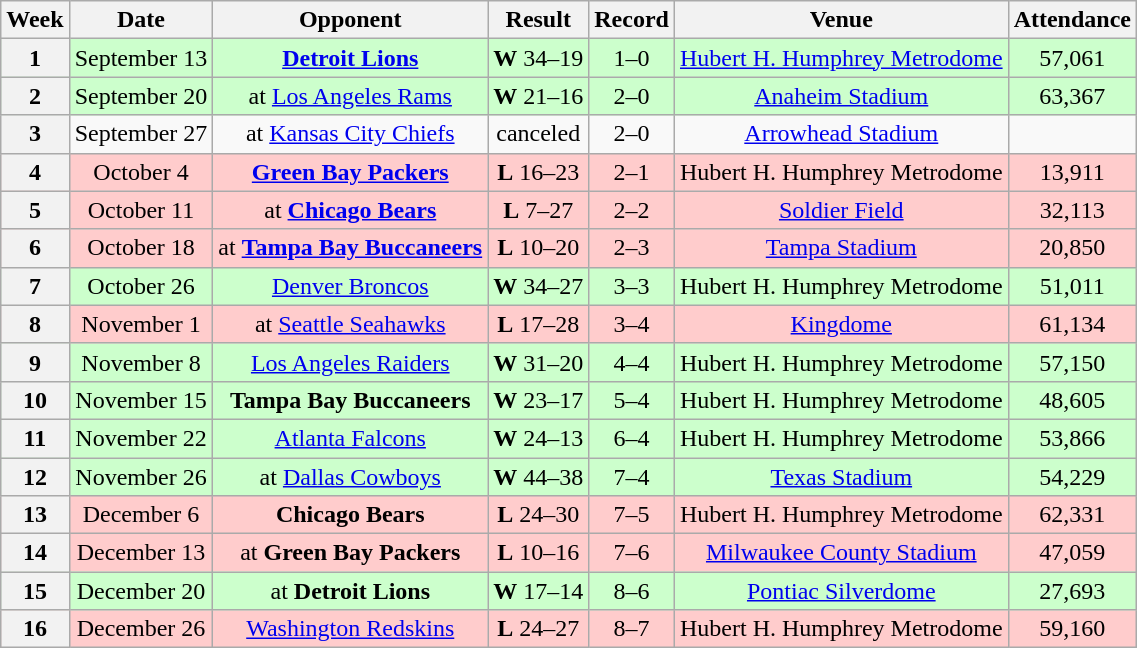<table class="wikitable" style="text-align:center">
<tr>
<th>Week</th>
<th>Date</th>
<th>Opponent</th>
<th>Result</th>
<th>Record</th>
<th>Venue</th>
<th>Attendance</th>
</tr>
<tr style="background:#ccffcc">
<th>1</th>
<td>September 13</td>
<td><strong><a href='#'>Detroit Lions</a></strong></td>
<td><strong>W</strong> 34–19</td>
<td>1–0</td>
<td><a href='#'>Hubert H. Humphrey Metrodome</a></td>
<td>57,061</td>
</tr>
<tr style="background:#ccffcc">
<th>2</th>
<td>September 20</td>
<td>at <a href='#'>Los Angeles Rams</a></td>
<td><strong>W</strong> 21–16</td>
<td>2–0</td>
<td><a href='#'>Anaheim Stadium</a></td>
<td>63,367</td>
</tr>
<tr>
<th>3</th>
<td>September 27</td>
<td>at <a href='#'>Kansas City Chiefs</a></td>
<td>canceled</td>
<td>2–0</td>
<td><a href='#'>Arrowhead Stadium</a></td>
<td></td>
</tr>
<tr style="background:#ffcccc">
<th>4</th>
<td>October 4</td>
<td><strong><a href='#'>Green Bay Packers</a></strong></td>
<td><strong>L</strong> 16–23</td>
<td>2–1</td>
<td>Hubert H. Humphrey Metrodome</td>
<td>13,911</td>
</tr>
<tr style="background:#ffcccc">
<th>5</th>
<td>October 11</td>
<td>at <strong><a href='#'>Chicago Bears</a></strong></td>
<td><strong>L</strong> 7–27</td>
<td>2–2</td>
<td><a href='#'>Soldier Field</a></td>
<td>32,113</td>
</tr>
<tr style="background:#ffcccc">
<th>6</th>
<td>October 18</td>
<td>at <strong><a href='#'>Tampa Bay Buccaneers</a></strong></td>
<td><strong>L</strong> 10–20</td>
<td>2–3</td>
<td><a href='#'>Tampa Stadium</a></td>
<td>20,850</td>
</tr>
<tr style="background:#ccffcc">
<th>7</th>
<td>October 26</td>
<td><a href='#'>Denver Broncos</a></td>
<td><strong>W</strong> 34–27</td>
<td>3–3</td>
<td>Hubert H. Humphrey Metrodome</td>
<td>51,011</td>
</tr>
<tr style="background:#ffcccc">
<th>8</th>
<td>November 1</td>
<td>at <a href='#'>Seattle Seahawks</a></td>
<td><strong>L</strong> 17–28</td>
<td>3–4</td>
<td><a href='#'>Kingdome</a></td>
<td>61,134</td>
</tr>
<tr style="background:#ccffcc">
<th>9</th>
<td>November 8</td>
<td><a href='#'>Los Angeles Raiders</a></td>
<td><strong>W</strong> 31–20</td>
<td>4–4</td>
<td>Hubert H. Humphrey Metrodome</td>
<td>57,150</td>
</tr>
<tr style="background:#ccffcc">
<th>10</th>
<td>November 15</td>
<td><strong>Tampa Bay Buccaneers</strong></td>
<td><strong>W</strong> 23–17</td>
<td>5–4</td>
<td>Hubert H. Humphrey Metrodome</td>
<td>48,605</td>
</tr>
<tr style="background:#ccffcc">
<th>11</th>
<td>November 22</td>
<td><a href='#'>Atlanta Falcons</a></td>
<td><strong>W</strong> 24–13</td>
<td>6–4</td>
<td>Hubert H. Humphrey Metrodome</td>
<td>53,866</td>
</tr>
<tr style="background:#ccffcc">
<th>12</th>
<td>November 26</td>
<td>at <a href='#'>Dallas Cowboys</a></td>
<td><strong>W</strong> 44–38 </td>
<td>7–4</td>
<td><a href='#'>Texas Stadium</a></td>
<td>54,229</td>
</tr>
<tr style="background:#ffcccc">
<th>13</th>
<td>December 6</td>
<td><strong>Chicago Bears</strong></td>
<td><strong>L</strong> 24–30</td>
<td>7–5</td>
<td>Hubert H. Humphrey Metrodome</td>
<td>62,331</td>
</tr>
<tr style="background:#ffcccc">
<th>14</th>
<td>December 13</td>
<td>at <strong>Green Bay Packers</strong></td>
<td><strong>L</strong> 10–16</td>
<td>7–6</td>
<td><a href='#'>Milwaukee County Stadium</a></td>
<td>47,059</td>
</tr>
<tr style="background:#ccffcc">
<th>15</th>
<td>December 20</td>
<td>at <strong>Detroit Lions</strong></td>
<td><strong>W</strong> 17–14</td>
<td>8–6</td>
<td><a href='#'>Pontiac Silverdome</a></td>
<td>27,693</td>
</tr>
<tr style="background:#ffcccc">
<th>16</th>
<td>December 26</td>
<td><a href='#'>Washington Redskins</a></td>
<td><strong>L</strong> 24–27 </td>
<td>8–7</td>
<td>Hubert H. Humphrey Metrodome</td>
<td>59,160</td>
</tr>
</table>
